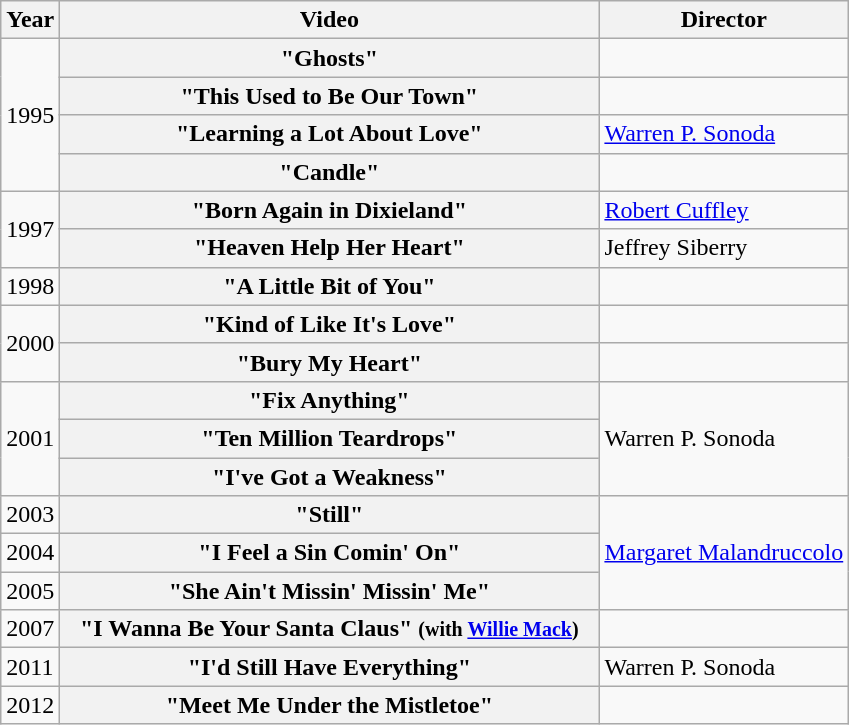<table class="wikitable plainrowheaders">
<tr>
<th>Year</th>
<th style="width:22em;">Video</th>
<th>Director</th>
</tr>
<tr>
<td rowspan="4">1995</td>
<th scope="row">"Ghosts"</th>
<td></td>
</tr>
<tr>
<th scope="row">"This Used to Be Our Town"</th>
<td></td>
</tr>
<tr>
<th scope="row">"Learning a Lot About Love"</th>
<td><a href='#'>Warren P. Sonoda</a></td>
</tr>
<tr>
<th scope="row">"Candle"</th>
<td></td>
</tr>
<tr>
<td rowspan="2">1997</td>
<th scope="row">"Born Again in Dixieland"</th>
<td><a href='#'>Robert Cuffley</a></td>
</tr>
<tr>
<th scope="row">"Heaven Help Her Heart"</th>
<td>Jeffrey Siberry</td>
</tr>
<tr>
<td>1998</td>
<th scope="row">"A Little Bit of You"</th>
<td></td>
</tr>
<tr>
<td rowspan="2">2000</td>
<th scope="row">"Kind of Like It's Love"</th>
<td></td>
</tr>
<tr>
<th scope="row">"Bury My Heart"</th>
<td></td>
</tr>
<tr>
<td rowspan="3">2001</td>
<th scope="row">"Fix Anything"</th>
<td rowspan="3">Warren P. Sonoda</td>
</tr>
<tr>
<th scope="row">"Ten Million Teardrops"</th>
</tr>
<tr>
<th scope="row">"I've Got a Weakness"</th>
</tr>
<tr>
<td>2003</td>
<th scope="row">"Still"</th>
<td rowspan="3"><a href='#'>Margaret Malandruccolo</a></td>
</tr>
<tr>
<td>2004</td>
<th scope="row">"I Feel a Sin Comin' On"</th>
</tr>
<tr>
<td>2005</td>
<th scope="row">"She Ain't Missin' Missin' Me"</th>
</tr>
<tr>
<td>2007</td>
<th scope="row">"I Wanna Be Your Santa Claus" <small>(with <a href='#'>Willie Mack</a>)</small></th>
<td></td>
</tr>
<tr>
<td>2011</td>
<th scope="row">"I'd Still Have Everything"</th>
<td>Warren P. Sonoda</td>
</tr>
<tr>
<td>2012</td>
<th scope="row">"Meet Me Under the Mistletoe"</th>
<td></td>
</tr>
</table>
